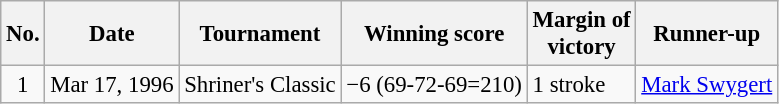<table class="wikitable" style="font-size:95%;">
<tr>
<th>No.</th>
<th>Date</th>
<th>Tournament</th>
<th>Winning score</th>
<th>Margin of<br>victory</th>
<th>Runner-up</th>
</tr>
<tr>
<td align=center>1</td>
<td align=right>Mar 17, 1996</td>
<td>Shriner's Classic</td>
<td>−6 (69-72-69=210)</td>
<td>1 stroke</td>
<td> <a href='#'>Mark Swygert</a></td>
</tr>
</table>
